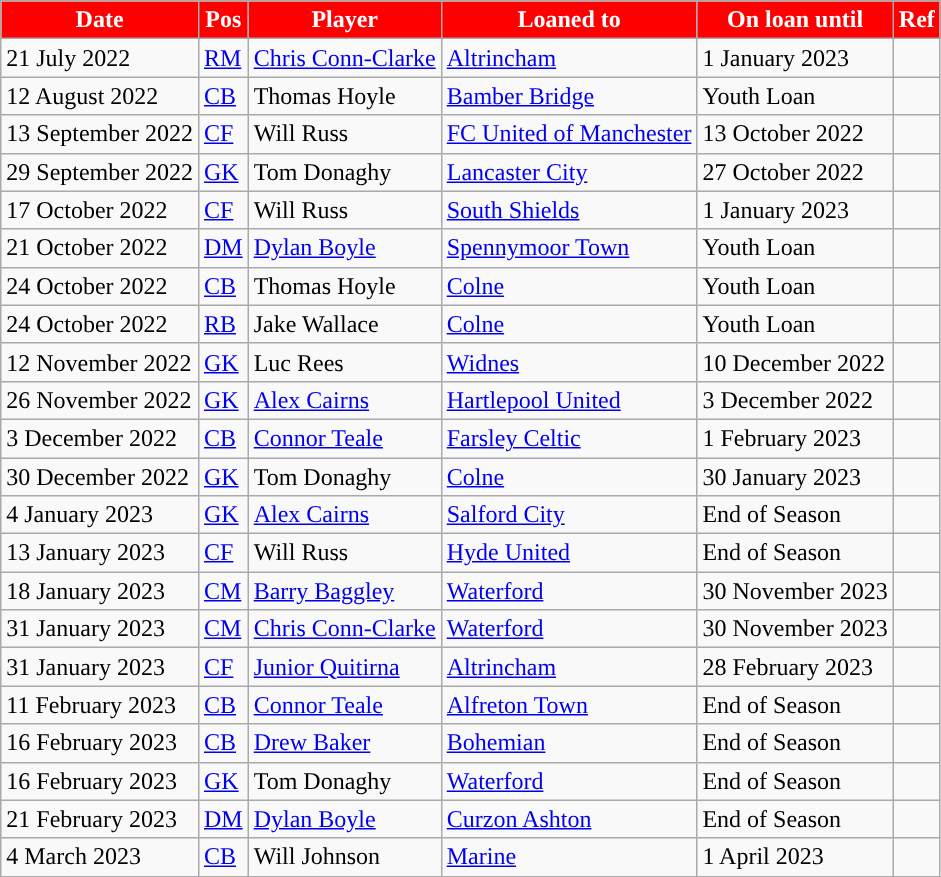<table class="wikitable plainrowheaders sortable">
<tr>
<th style="background:#FF0000; color:#ffffff; ">Date</th>
<th style="background:#FF0000; color:#ffffff; ">Pos</th>
<th style="background:#FF0000; color:#ffffff; ">Player</th>
<th style="background:#FF0000; color:#ffffff; ">Loaned to</th>
<th style="background:#FF0000; color:#ffffff; ">On loan until</th>
<th style="background:#FF0000; color:#ffffff; ">Ref</th>
</tr>
<tr>
<td>21 July 2022</td>
<td><a href='#'>RM</a></td>
<td> <a href='#'>Chris Conn-Clarke</a></td>
<td> <a href='#'>Altrincham</a></td>
<td>1 January 2023</td>
<td></td>
</tr>
<tr>
<td>12 August 2022</td>
<td><a href='#'>CB</a></td>
<td> Thomas Hoyle</td>
<td> <a href='#'>Bamber Bridge</a></td>
<td>Youth Loan</td>
<td></td>
</tr>
<tr>
<td>13 September 2022</td>
<td><a href='#'>CF</a></td>
<td> Will Russ</td>
<td> <a href='#'>FC United of Manchester</a></td>
<td>13 October 2022</td>
<td></td>
</tr>
<tr>
<td>29 September 2022</td>
<td><a href='#'>GK</a></td>
<td> Tom Donaghy</td>
<td> <a href='#'>Lancaster City</a></td>
<td>27 October 2022</td>
<td></td>
</tr>
<tr>
<td>17 October 2022</td>
<td><a href='#'>CF</a></td>
<td> Will Russ</td>
<td> <a href='#'>South Shields</a></td>
<td>1 January 2023</td>
<td></td>
</tr>
<tr>
<td>21 October 2022</td>
<td><a href='#'>DM</a></td>
<td> <a href='#'>Dylan Boyle</a></td>
<td> <a href='#'>Spennymoor Town</a></td>
<td>Youth Loan</td>
<td></td>
</tr>
<tr>
<td>24 October 2022</td>
<td><a href='#'>CB</a></td>
<td> Thomas Hoyle</td>
<td> <a href='#'>Colne</a></td>
<td>Youth Loan</td>
<td></td>
</tr>
<tr>
<td>24 October 2022</td>
<td><a href='#'>RB</a></td>
<td> Jake Wallace</td>
<td> <a href='#'>Colne</a></td>
<td>Youth Loan</td>
<td></td>
</tr>
<tr>
<td>12 November 2022</td>
<td><a href='#'>GK</a></td>
<td> Luc Rees</td>
<td> <a href='#'>Widnes</a></td>
<td>10 December 2022</td>
<td></td>
</tr>
<tr>
<td>26 November 2022</td>
<td><a href='#'>GK</a></td>
<td> <a href='#'>Alex Cairns</a></td>
<td> <a href='#'>Hartlepool United</a></td>
<td>3 December 2022</td>
<td></td>
</tr>
<tr>
<td>3 December 2022</td>
<td><a href='#'>CB</a></td>
<td> <a href='#'>Connor Teale</a></td>
<td> <a href='#'>Farsley Celtic</a></td>
<td>1 February 2023</td>
<td></td>
</tr>
<tr>
<td>30 December 2022</td>
<td><a href='#'>GK</a></td>
<td> Tom Donaghy</td>
<td> <a href='#'>Colne</a></td>
<td>30 January 2023</td>
<td></td>
</tr>
<tr>
<td>4 January 2023</td>
<td><a href='#'>GK</a></td>
<td> <a href='#'>Alex Cairns</a></td>
<td> <a href='#'>Salford City</a></td>
<td>End of Season</td>
<td></td>
</tr>
<tr>
<td>13 January 2023</td>
<td><a href='#'>CF</a></td>
<td> Will Russ</td>
<td> <a href='#'>Hyde United</a></td>
<td>End of Season</td>
<td></td>
</tr>
<tr>
<td>18 January 2023</td>
<td><a href='#'>CM</a></td>
<td> <a href='#'>Barry Baggley</a></td>
<td> <a href='#'>Waterford</a></td>
<td>30 November 2023</td>
<td></td>
</tr>
<tr>
<td>31 January 2023</td>
<td><a href='#'>CM</a></td>
<td> <a href='#'>Chris Conn-Clarke</a></td>
<td> <a href='#'>Waterford</a></td>
<td>30 November 2023</td>
<td></td>
</tr>
<tr>
<td>31 January 2023</td>
<td><a href='#'>CF</a></td>
<td> <a href='#'>Junior Quitirna</a></td>
<td> <a href='#'>Altrincham</a></td>
<td>28 February 2023</td>
<td></td>
</tr>
<tr>
<td>11 February 2023</td>
<td><a href='#'>CB</a></td>
<td> <a href='#'>Connor Teale</a></td>
<td> <a href='#'>Alfreton Town</a></td>
<td>End of Season</td>
<td></td>
</tr>
<tr>
<td>16 February 2023</td>
<td><a href='#'>CB</a></td>
<td> <a href='#'>Drew Baker</a></td>
<td> <a href='#'>Bohemian</a></td>
<td>End of Season</td>
<td></td>
</tr>
<tr>
<td>16 February 2023</td>
<td><a href='#'>GK</a></td>
<td> Tom Donaghy</td>
<td> <a href='#'>Waterford</a></td>
<td>End of Season</td>
<td></td>
</tr>
<tr>
<td>21 February 2023</td>
<td><a href='#'>DM</a></td>
<td> <a href='#'>Dylan Boyle</a></td>
<td> <a href='#'>Curzon Ashton</a></td>
<td>End of Season</td>
<td></td>
</tr>
<tr>
<td>4 March 2023</td>
<td><a href='#'>CB</a></td>
<td> Will Johnson</td>
<td> <a href='#'>Marine</a></td>
<td>1 April 2023</td>
<td></td>
</tr>
</table>
